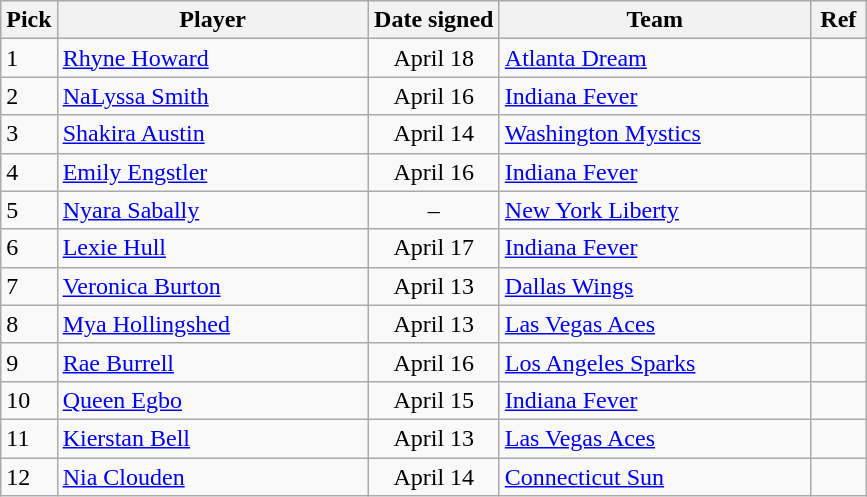<table class="wikitable">
<tr>
<th style="width:30px">Pick</th>
<th style="width:200px">Player</th>
<th style="width:80px">Date signed</th>
<th style="width:200px">Team</th>
<th class="unsortable" style="width:30px">Ref</th>
</tr>
<tr>
<td>1</td>
<td> <a href='#'>Rhyne Howard</a></td>
<td align="center">April 18</td>
<td><a href='#'>Atlanta Dream</a></td>
<td align="center"></td>
</tr>
<tr>
<td>2</td>
<td> <a href='#'>NaLyssa Smith</a></td>
<td align="center">April 16</td>
<td><a href='#'>Indiana Fever</a></td>
<td align="center"></td>
</tr>
<tr>
<td>3</td>
<td> <a href='#'>Shakira Austin</a></td>
<td align="center">April 14</td>
<td><a href='#'>Washington Mystics</a></td>
<td align="center"></td>
</tr>
<tr>
<td>4</td>
<td> <a href='#'>Emily Engstler</a></td>
<td align="center">April 16</td>
<td><a href='#'>Indiana Fever</a></td>
<td align="center"></td>
</tr>
<tr>
<td>5</td>
<td> <a href='#'>Nyara Sabally</a></td>
<td align="center">–</td>
<td><a href='#'>New York Liberty</a></td>
<td></td>
</tr>
<tr>
<td>6</td>
<td> <a href='#'>Lexie Hull</a></td>
<td align="center">April 17</td>
<td><a href='#'>Indiana Fever</a></td>
<td align="center"></td>
</tr>
<tr>
<td>7</td>
<td> <a href='#'>Veronica Burton</a></td>
<td align="center">April 13</td>
<td><a href='#'>Dallas Wings</a></td>
<td align="center"></td>
</tr>
<tr>
<td>8</td>
<td> <a href='#'>Mya Hollingshed</a></td>
<td align="center">April 13</td>
<td><a href='#'>Las Vegas Aces</a></td>
<td align="center"></td>
</tr>
<tr>
<td>9</td>
<td> <a href='#'>Rae Burrell</a></td>
<td align="center">April 16</td>
<td><a href='#'>Los Angeles Sparks</a></td>
<td align="center"></td>
</tr>
<tr>
<td>10</td>
<td> <a href='#'>Queen Egbo</a></td>
<td align="center">April 15</td>
<td><a href='#'>Indiana Fever</a></td>
<td align="center"></td>
</tr>
<tr>
<td>11</td>
<td> <a href='#'>Kierstan Bell</a></td>
<td align="center">April 13</td>
<td><a href='#'>Las Vegas Aces</a></td>
<td align="center"></td>
</tr>
<tr>
<td>12</td>
<td> <a href='#'>Nia Clouden</a></td>
<td align="center">April 14</td>
<td><a href='#'>Connecticut Sun</a></td>
<td align="center"></td>
</tr>
</table>
